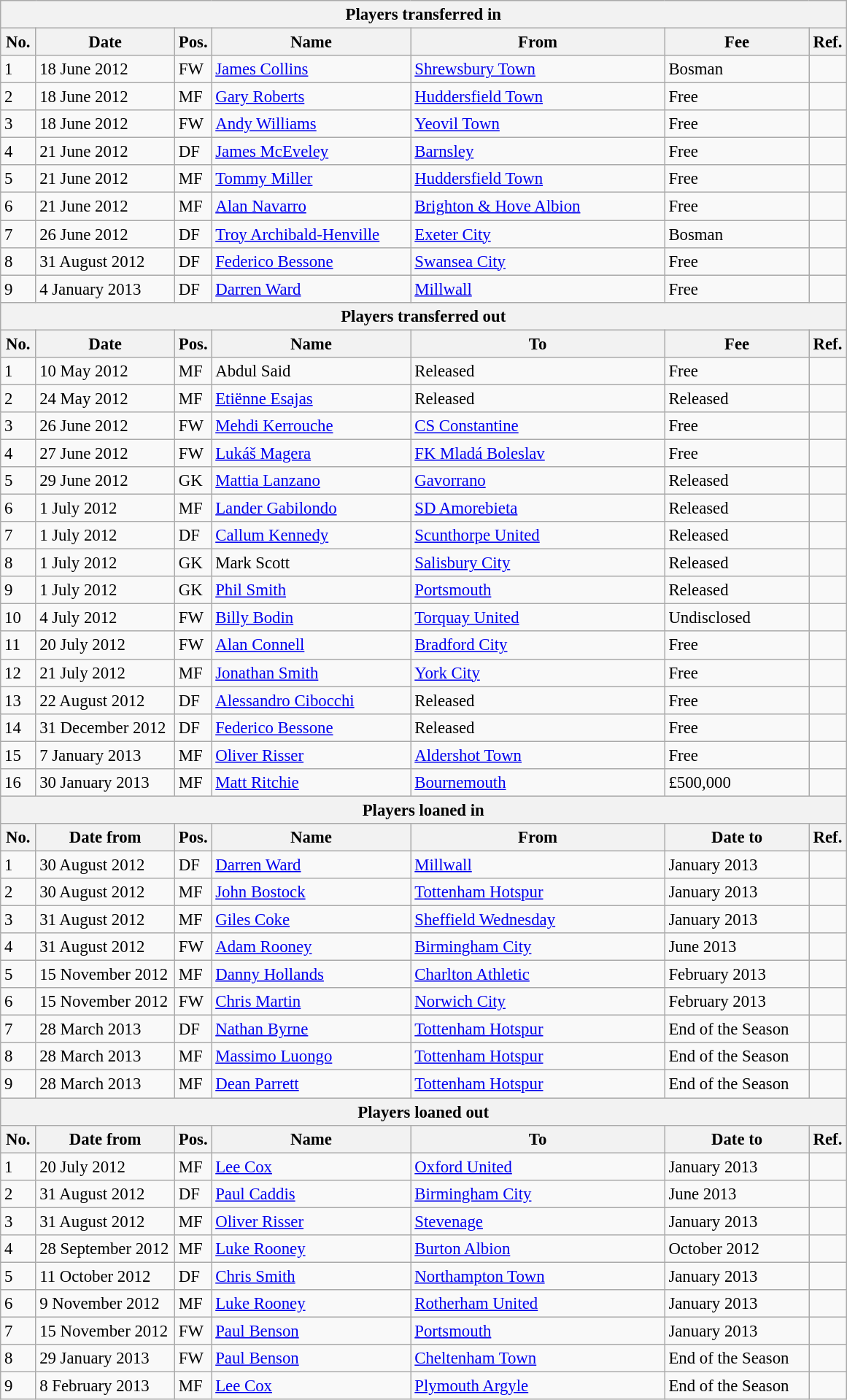<table class="wikitable" style="font-size:95%;">
<tr>
<th colspan="7">Players transferred in</th>
</tr>
<tr>
<th style="width:25px;">No.</th>
<th style="width:120px;">Date</th>
<th style="width:25px;">Pos.</th>
<th style="width:175px;">Name</th>
<th style="width:225px;">From</th>
<th style="width:125px;">Fee</th>
<th style="width:25px;">Ref.</th>
</tr>
<tr>
<td>1</td>
<td>18 June 2012</td>
<td>FW</td>
<td> <a href='#'>James Collins</a></td>
<td> <a href='#'>Shrewsbury Town</a></td>
<td>Bosman</td>
<td></td>
</tr>
<tr>
<td>2</td>
<td>18 June 2012</td>
<td>MF</td>
<td> <a href='#'>Gary Roberts</a></td>
<td> <a href='#'>Huddersfield Town</a></td>
<td>Free</td>
<td></td>
</tr>
<tr>
<td>3</td>
<td>18 June 2012</td>
<td>FW</td>
<td> <a href='#'>Andy Williams</a></td>
<td> <a href='#'>Yeovil Town</a></td>
<td>Free</td>
<td></td>
</tr>
<tr>
<td>4</td>
<td>21 June 2012</td>
<td>DF</td>
<td> <a href='#'>James McEveley</a></td>
<td> <a href='#'>Barnsley</a></td>
<td>Free</td>
<td></td>
</tr>
<tr>
<td>5</td>
<td>21 June 2012</td>
<td>MF</td>
<td> <a href='#'>Tommy Miller</a></td>
<td> <a href='#'>Huddersfield Town</a></td>
<td>Free</td>
<td></td>
</tr>
<tr>
<td>6</td>
<td>21 June 2012</td>
<td>MF</td>
<td> <a href='#'>Alan Navarro</a></td>
<td> <a href='#'>Brighton & Hove Albion</a></td>
<td>Free</td>
<td></td>
</tr>
<tr>
<td>7</td>
<td>26 June 2012</td>
<td>DF</td>
<td> <a href='#'>Troy Archibald-Henville</a></td>
<td> <a href='#'>Exeter City</a></td>
<td>Bosman</td>
<td></td>
</tr>
<tr>
<td>8</td>
<td>31 August 2012</td>
<td>DF</td>
<td> <a href='#'>Federico Bessone</a></td>
<td> <a href='#'>Swansea City</a></td>
<td>Free</td>
<td></td>
</tr>
<tr>
<td>9</td>
<td>4 January 2013</td>
<td>DF</td>
<td> <a href='#'>Darren Ward</a></td>
<td> <a href='#'>Millwall</a></td>
<td>Free</td>
<td></td>
</tr>
<tr>
<th colspan="7">Players transferred out</th>
</tr>
<tr>
<th>No.</th>
<th>Date</th>
<th>Pos.</th>
<th>Name</th>
<th>To</th>
<th>Fee</th>
<th>Ref.</th>
</tr>
<tr>
<td>1</td>
<td>10 May 2012</td>
<td>MF</td>
<td> Abdul Said</td>
<td> Released</td>
<td>Free</td>
<td></td>
</tr>
<tr>
<td>2</td>
<td>24 May 2012</td>
<td>MF</td>
<td> <a href='#'>Etiënne Esajas</a></td>
<td> Released</td>
<td>Released</td>
<td></td>
</tr>
<tr>
<td>3</td>
<td>26 June 2012</td>
<td>FW</td>
<td> <a href='#'>Mehdi Kerrouche</a></td>
<td> <a href='#'>CS Constantine</a></td>
<td>Free</td>
<td></td>
</tr>
<tr>
<td>4</td>
<td>27 June 2012</td>
<td>FW</td>
<td> <a href='#'>Lukáš Magera</a></td>
<td> <a href='#'>FK Mladá Boleslav</a></td>
<td>Free</td>
<td></td>
</tr>
<tr>
<td>5</td>
<td>29 June 2012</td>
<td>GK</td>
<td> <a href='#'>Mattia Lanzano</a></td>
<td> <a href='#'>Gavorrano</a></td>
<td>Released</td>
<td></td>
</tr>
<tr>
<td>6</td>
<td>1 July 2012</td>
<td>MF</td>
<td> <a href='#'>Lander Gabilondo</a></td>
<td> <a href='#'>SD Amorebieta</a></td>
<td>Released</td>
<td></td>
</tr>
<tr>
<td>7</td>
<td>1 July 2012</td>
<td>DF</td>
<td> <a href='#'>Callum Kennedy</a></td>
<td> <a href='#'>Scunthorpe United</a></td>
<td>Released</td>
<td></td>
</tr>
<tr>
<td>8</td>
<td>1 July 2012</td>
<td>GK</td>
<td> Mark Scott</td>
<td> <a href='#'>Salisbury City</a></td>
<td>Released</td>
<td></td>
</tr>
<tr>
<td>9</td>
<td>1 July 2012</td>
<td>GK</td>
<td> <a href='#'>Phil Smith</a></td>
<td> <a href='#'>Portsmouth</a></td>
<td>Released</td>
<td></td>
</tr>
<tr>
<td>10</td>
<td>4 July 2012</td>
<td>FW</td>
<td> <a href='#'>Billy Bodin</a></td>
<td> <a href='#'>Torquay United</a></td>
<td>Undisclosed</td>
<td></td>
</tr>
<tr>
<td>11</td>
<td>20 July 2012</td>
<td>FW</td>
<td> <a href='#'>Alan Connell</a></td>
<td> <a href='#'>Bradford City</a></td>
<td>Free</td>
<td></td>
</tr>
<tr>
<td>12</td>
<td>21 July 2012</td>
<td>MF</td>
<td> <a href='#'>Jonathan Smith</a></td>
<td> <a href='#'>York City</a></td>
<td>Free</td>
<td></td>
</tr>
<tr>
<td>13</td>
<td>22 August 2012</td>
<td>DF</td>
<td> <a href='#'>Alessandro Cibocchi</a></td>
<td> Released</td>
<td>Free</td>
<td></td>
</tr>
<tr>
<td>14</td>
<td>31 December 2012</td>
<td>DF</td>
<td> <a href='#'>Federico Bessone</a></td>
<td> Released</td>
<td>Free</td>
<td></td>
</tr>
<tr>
<td>15</td>
<td>7 January 2013</td>
<td>MF</td>
<td> <a href='#'>Oliver Risser</a></td>
<td> <a href='#'>Aldershot Town</a></td>
<td>Free</td>
<td></td>
</tr>
<tr>
<td>16</td>
<td>30 January 2013</td>
<td>MF</td>
<td> <a href='#'>Matt Ritchie</a></td>
<td> <a href='#'>Bournemouth</a></td>
<td>£500,000</td>
<td></td>
</tr>
<tr>
<th colspan="7">Players loaned in</th>
</tr>
<tr>
<th>No.</th>
<th>Date from</th>
<th>Pos.</th>
<th>Name</th>
<th>From</th>
<th>Date to</th>
<th>Ref.</th>
</tr>
<tr>
<td>1</td>
<td>30 August 2012</td>
<td>DF</td>
<td> <a href='#'>Darren Ward</a></td>
<td> <a href='#'>Millwall</a></td>
<td>January 2013</td>
<td></td>
</tr>
<tr>
<td>2</td>
<td>30 August 2012</td>
<td>MF</td>
<td> <a href='#'>John Bostock</a></td>
<td> <a href='#'>Tottenham Hotspur</a></td>
<td>January 2013</td>
<td></td>
</tr>
<tr>
<td>3</td>
<td>31 August 2012</td>
<td>MF</td>
<td> <a href='#'>Giles Coke</a></td>
<td> <a href='#'>Sheffield Wednesday</a></td>
<td>January 2013</td>
<td></td>
</tr>
<tr>
<td>4</td>
<td>31 August 2012</td>
<td>FW</td>
<td> <a href='#'>Adam Rooney</a></td>
<td> <a href='#'>Birmingham City</a></td>
<td>June 2013</td>
<td></td>
</tr>
<tr>
<td>5</td>
<td>15 November 2012</td>
<td>MF</td>
<td> <a href='#'>Danny Hollands</a></td>
<td> <a href='#'>Charlton Athletic</a></td>
<td>February 2013</td>
<td></td>
</tr>
<tr>
<td>6</td>
<td>15 November 2012</td>
<td>FW</td>
<td> <a href='#'>Chris Martin</a></td>
<td> <a href='#'>Norwich City</a></td>
<td>February 2013</td>
<td></td>
</tr>
<tr>
<td>7</td>
<td>28 March 2013</td>
<td>DF</td>
<td> <a href='#'>Nathan Byrne</a></td>
<td> <a href='#'>Tottenham Hotspur</a></td>
<td>End of the Season</td>
<td></td>
</tr>
<tr>
<td>8</td>
<td>28 March 2013</td>
<td>MF</td>
<td> <a href='#'>Massimo Luongo</a></td>
<td> <a href='#'>Tottenham Hotspur</a></td>
<td>End of the Season</td>
<td></td>
</tr>
<tr>
<td>9</td>
<td>28 March 2013</td>
<td>MF</td>
<td> <a href='#'>Dean Parrett</a></td>
<td> <a href='#'>Tottenham Hotspur</a></td>
<td>End of the Season</td>
<td></td>
</tr>
<tr>
<th colspan="7">Players loaned out</th>
</tr>
<tr>
<th>No.</th>
<th>Date from</th>
<th>Pos.</th>
<th>Name</th>
<th>To</th>
<th>Date to</th>
<th>Ref.</th>
</tr>
<tr>
<td>1</td>
<td>20 July 2012</td>
<td>MF</td>
<td> <a href='#'>Lee Cox</a></td>
<td> <a href='#'>Oxford United</a></td>
<td>January 2013</td>
<td></td>
</tr>
<tr>
<td>2</td>
<td>31 August 2012</td>
<td>DF</td>
<td> <a href='#'>Paul Caddis</a></td>
<td> <a href='#'>Birmingham City</a></td>
<td>June 2013</td>
<td></td>
</tr>
<tr>
<td>3</td>
<td>31 August 2012</td>
<td>MF</td>
<td> <a href='#'>Oliver Risser</a></td>
<td> <a href='#'>Stevenage</a></td>
<td>January 2013</td>
<td></td>
</tr>
<tr>
<td>4</td>
<td>28 September 2012</td>
<td>MF</td>
<td> <a href='#'>Luke Rooney</a></td>
<td> <a href='#'>Burton Albion</a></td>
<td>October 2012</td>
<td></td>
</tr>
<tr>
<td>5</td>
<td>11 October 2012</td>
<td>DF</td>
<td> <a href='#'>Chris Smith</a></td>
<td> <a href='#'>Northampton Town</a></td>
<td>January 2013</td>
<td></td>
</tr>
<tr>
<td>6</td>
<td>9 November 2012</td>
<td>MF</td>
<td> <a href='#'>Luke Rooney</a></td>
<td> <a href='#'>Rotherham United</a></td>
<td>January 2013</td>
<td></td>
</tr>
<tr>
<td>7</td>
<td>15 November 2012</td>
<td>FW</td>
<td> <a href='#'>Paul Benson</a></td>
<td> <a href='#'>Portsmouth</a></td>
<td>January 2013</td>
<td></td>
</tr>
<tr>
<td>8</td>
<td>29 January 2013</td>
<td>FW</td>
<td> <a href='#'>Paul Benson</a></td>
<td> <a href='#'>Cheltenham Town</a></td>
<td>End of the Season</td>
<td></td>
</tr>
<tr>
<td>9</td>
<td>8 February 2013</td>
<td>MF</td>
<td> <a href='#'>Lee Cox</a></td>
<td> <a href='#'>Plymouth Argyle</a></td>
<td>End of the Season</td>
<td></td>
</tr>
</table>
